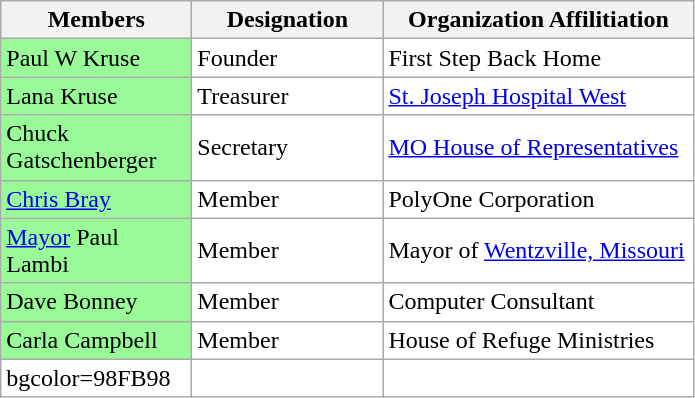<table class="sortable wikitable">
<tr>
<th width=120>Members</th>
<th width=120>Designation</th>
<th width=200>Organization Affilitiation</th>
</tr>
<tr style="background:#ffffff;">
<td bgcolor=98FB98>Paul W Kruse</td>
<td>Founder</td>
<td> First Step Back Home</td>
</tr>
<tr style="background:#ffffff;">
<td bgcolor=98FB98>Lana Kruse</td>
<td>Treasurer</td>
<td> <a href='#'>St. Joseph Hospital West</a></td>
</tr>
<tr style="background:#ffffff;">
<td bgcolor=98FB98>Chuck Gatschenberger</td>
<td>Secretary</td>
<td> <a href='#'>MO House of Representatives</a></td>
</tr>
<tr style="background:#ffffff;">
<td bgcolor=98FB98><a href='#'>Chris Bray</a></td>
<td>Member</td>
<td> PolyOne Corporation<br></td>
</tr>
<tr style="background:#ffffff;">
<td bgcolor=98FB98><a href='#'>Mayor</a> Paul Lambi</td>
<td>Member</td>
<td> Mayor of <a href='#'>Wentzville, Missouri</a></td>
</tr>
<tr style="background:#ffffff;">
<td bgcolor=98FB98>Dave Bonney</td>
<td>Member</td>
<td> Computer Consultant<br></td>
</tr>
<tr style="background:#ffffff;">
<td bgcolor=98FB98>Carla Campbell</td>
<td>Member</td>
<td> House of Refuge Ministries</td>
</tr>
<tr style="background:#ffffff;">
<td>bgcolor=98FB98</td>
<td></td>
<td><br></td>
</tr>
</table>
